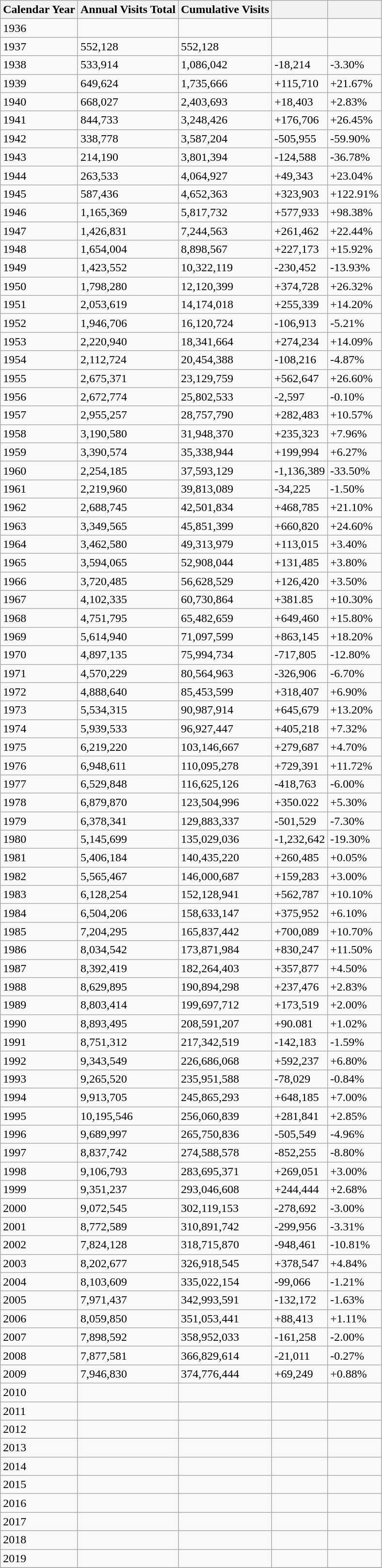<table class="wikitable sortable mw-collapsible mw-collapsed">
<tr>
<th>Calendar Year</th>
<th>Annual Visits   Total</th>
<th>Cumulative Visits</th>
<th></th>
<th></th>
</tr>
<tr>
<td>1936</td>
<td></td>
<td></td>
<td></td>
<td></td>
</tr>
<tr>
<td>1937</td>
<td>552,128</td>
<td>552,128</td>
<td></td>
<td></td>
</tr>
<tr>
<td>1938</td>
<td>533,914</td>
<td>1,086,042</td>
<td>-18,214</td>
<td>-3.30%</td>
</tr>
<tr>
<td>1939</td>
<td>649,624</td>
<td>1,735,666</td>
<td>+115,710</td>
<td>+21.67%</td>
</tr>
<tr>
<td>1940</td>
<td>668,027</td>
<td>2,403,693</td>
<td>+18,403</td>
<td>+2.83%</td>
</tr>
<tr>
<td>1941</td>
<td>844,733</td>
<td>3,248,426</td>
<td>+176,706</td>
<td>+26.45%</td>
</tr>
<tr>
<td>1942</td>
<td>338,778</td>
<td>3,587,204</td>
<td>-505,955</td>
<td>-59.90%</td>
</tr>
<tr>
<td>1943</td>
<td>214,190</td>
<td>3,801,394</td>
<td>-124,588</td>
<td>-36.78%</td>
</tr>
<tr>
<td>1944</td>
<td>263,533</td>
<td>4,064,927</td>
<td>+49,343</td>
<td>+23.04%</td>
</tr>
<tr>
<td>1945</td>
<td>587,436</td>
<td>4,652,363</td>
<td>+323,903</td>
<td>+122.91%</td>
</tr>
<tr>
<td>1946</td>
<td>1,165,369</td>
<td>5,817,732</td>
<td>+577,933</td>
<td>+98.38%</td>
</tr>
<tr>
<td>1947</td>
<td>1,426,831</td>
<td>7,244,563</td>
<td>+261,462</td>
<td>+22.44%</td>
</tr>
<tr>
<td>1948</td>
<td>1,654,004</td>
<td>8,898,567</td>
<td>+227,173</td>
<td>+15.92%</td>
</tr>
<tr>
<td>1949</td>
<td>1,423,552</td>
<td>10,322,119</td>
<td>-230,452</td>
<td>-13.93%</td>
</tr>
<tr>
<td>1950</td>
<td>1,798,280</td>
<td>12,120,399</td>
<td>+374,728</td>
<td>+26.32%</td>
</tr>
<tr>
<td>1951</td>
<td>2,053,619</td>
<td>14,174,018</td>
<td>+255,339</td>
<td>+14.20%</td>
</tr>
<tr>
<td>1952</td>
<td>1,946,706</td>
<td>16,120,724</td>
<td>-106,913</td>
<td>-5.21%</td>
</tr>
<tr>
<td>1953</td>
<td>2,220,940</td>
<td>18,341,664</td>
<td>+274,234</td>
<td>+14.09%</td>
</tr>
<tr>
<td>1954</td>
<td>2,112,724</td>
<td>20,454,388</td>
<td>-108,216</td>
<td>-4.87%</td>
</tr>
<tr>
<td>1955</td>
<td>2,675,371</td>
<td>23,129,759</td>
<td>+562,647</td>
<td>+26.60%</td>
</tr>
<tr>
<td>1956</td>
<td>2,672,774</td>
<td>25,802,533</td>
<td>-2,597</td>
<td>-0.10%</td>
</tr>
<tr>
<td>1957</td>
<td>2,955,257</td>
<td>28,757,790</td>
<td>+282,483</td>
<td>+10.57%</td>
</tr>
<tr>
<td>1958</td>
<td>3,190,580</td>
<td>31,948,370</td>
<td>+235,323</td>
<td>+7.96%</td>
</tr>
<tr>
<td>1959</td>
<td>3,390,574</td>
<td>35,338,944</td>
<td>+199,994</td>
<td>+6.27%</td>
</tr>
<tr>
<td>1960</td>
<td>2,254,185</td>
<td>37,593,129</td>
<td>-1,136,389</td>
<td>-33.50%</td>
</tr>
<tr>
<td>1961</td>
<td>2,219,960</td>
<td>39,813,089</td>
<td>-34,225</td>
<td>-1.50%</td>
</tr>
<tr>
<td>1962</td>
<td>2,688,745</td>
<td>42,501,834</td>
<td>+468,785</td>
<td>+21.10%</td>
</tr>
<tr>
<td>1963</td>
<td>3,349,565</td>
<td>45,851,399</td>
<td>+660,820</td>
<td>+24.60%</td>
</tr>
<tr>
<td>1964</td>
<td>3,462,580</td>
<td>49,313,979</td>
<td>+113,015</td>
<td>+3.40%</td>
</tr>
<tr>
<td>1965</td>
<td>3,594,065</td>
<td>52,908,044</td>
<td>+131,485</td>
<td>+3.80%</td>
</tr>
<tr>
<td>1966</td>
<td>3,720,485</td>
<td>56,628,529</td>
<td>+126,420</td>
<td>+3.50%</td>
</tr>
<tr>
<td>1967</td>
<td>4,102,335</td>
<td>60,730,864</td>
<td>+381.85</td>
<td>+10.30%</td>
</tr>
<tr>
<td>1968</td>
<td>4,751,795</td>
<td>65,482,659</td>
<td>+649,460</td>
<td>+15.80%</td>
</tr>
<tr>
<td>1969</td>
<td>5,614,940</td>
<td>71,097,599</td>
<td>+863,145</td>
<td>+18.20%</td>
</tr>
<tr>
<td>1970</td>
<td>4,897,135</td>
<td>75,994,734</td>
<td>-717,805</td>
<td>-12.80%</td>
</tr>
<tr>
<td>1971</td>
<td>4,570,229</td>
<td>80,564,963</td>
<td>-326,906</td>
<td>-6.70%</td>
</tr>
<tr>
<td>1972</td>
<td>4,888,640</td>
<td>85,453,599</td>
<td>+318,407</td>
<td>+6.90%</td>
</tr>
<tr>
<td>1973</td>
<td>5,534,315</td>
<td>90,987,914</td>
<td>+645,679</td>
<td>+13.20%</td>
</tr>
<tr>
<td>1974</td>
<td>5,939,533</td>
<td>96,927,447</td>
<td>+405,218</td>
<td>+7.32%</td>
</tr>
<tr>
<td>1975</td>
<td>6,219,220</td>
<td>103,146,667</td>
<td>+279,687</td>
<td>+4.70%</td>
</tr>
<tr>
<td>1976</td>
<td>6,948,611</td>
<td>110,095,278</td>
<td>+729,391</td>
<td>+11.72%</td>
</tr>
<tr>
<td>1977</td>
<td>6,529,848</td>
<td>116,625,126</td>
<td>-418,763</td>
<td>-6.00%</td>
</tr>
<tr>
<td>1978</td>
<td>6,879,870</td>
<td>123,504,996</td>
<td>+350.022</td>
<td>+5.30%</td>
</tr>
<tr>
<td>1979</td>
<td>6,378,341</td>
<td>129,883,337</td>
<td>-501,529</td>
<td>-7.30%</td>
</tr>
<tr>
<td>1980</td>
<td>5,145,699</td>
<td>135,029,036</td>
<td>-1,232,642</td>
<td>-19.30%</td>
</tr>
<tr>
<td>1981</td>
<td>5,406,184</td>
<td>140,435,220</td>
<td>+260,485</td>
<td>+0.05%</td>
</tr>
<tr>
<td>1982</td>
<td>5,565,467</td>
<td>146,000,687</td>
<td>+159,283</td>
<td>+3.00%</td>
</tr>
<tr>
<td>1983</td>
<td>6,128,254</td>
<td>152,128,941</td>
<td>+562,787</td>
<td>+10.10%</td>
</tr>
<tr>
<td>1984</td>
<td>6,504,206</td>
<td>158,633,147</td>
<td>+375,952</td>
<td>+6.10%</td>
</tr>
<tr>
<td>1985</td>
<td>7,204,295</td>
<td>165,837,442</td>
<td>+700,089</td>
<td>+10.70%</td>
</tr>
<tr>
<td>1986</td>
<td>8,034,542</td>
<td>173,871,984</td>
<td>+830,247</td>
<td>+11.50%</td>
</tr>
<tr>
<td>1987</td>
<td>8,392,419</td>
<td>182,264,403</td>
<td>+357,877</td>
<td>+4.50%</td>
</tr>
<tr>
<td>1988</td>
<td>8,629,895</td>
<td>190,894,298</td>
<td>+237,476</td>
<td>+2.83%</td>
</tr>
<tr>
<td>1989</td>
<td>8,803,414</td>
<td>199,697,712</td>
<td>+173,519</td>
<td>+2.00%</td>
</tr>
<tr>
<td>1990</td>
<td>8,893,495</td>
<td>208,591,207</td>
<td>+90.081</td>
<td>+1.02%</td>
</tr>
<tr>
<td>1991</td>
<td>8,751,312</td>
<td>217,342,519</td>
<td>-142,183</td>
<td>-1.59%</td>
</tr>
<tr>
<td>1992</td>
<td>9,343,549</td>
<td>226,686,068</td>
<td>+592,237</td>
<td>+6.80%</td>
</tr>
<tr>
<td>1993</td>
<td>9,265,520</td>
<td>235,951,588</td>
<td>-78,029</td>
<td>-0.84%</td>
</tr>
<tr>
<td>1994</td>
<td>9,913,705</td>
<td>245,865,293</td>
<td>+648,185</td>
<td>+7.00%</td>
</tr>
<tr>
<td>1995</td>
<td>10,195,546</td>
<td>256,060,839</td>
<td>+281,841</td>
<td>+2.85%</td>
</tr>
<tr>
<td>1996</td>
<td>9,689,997</td>
<td>265,750,836</td>
<td>-505,549</td>
<td>-4.96%</td>
</tr>
<tr>
<td>1997</td>
<td>8,837,742</td>
<td>274,588,578</td>
<td>-852,255</td>
<td>-8.80%</td>
</tr>
<tr>
<td>1998</td>
<td>9,106,793</td>
<td>283,695,371</td>
<td>+269,051</td>
<td>+3.00%</td>
</tr>
<tr>
<td>1999</td>
<td>9,351,237</td>
<td>293,046,608</td>
<td>+244,444</td>
<td>+2.68%</td>
</tr>
<tr>
<td>2000</td>
<td>9,072,545</td>
<td>302,119,153</td>
<td>-278,692</td>
<td>-3.00%</td>
</tr>
<tr>
<td>2001</td>
<td>8,772,589</td>
<td>310,891,742</td>
<td>-299,956</td>
<td>-3.31%</td>
</tr>
<tr>
<td>2002</td>
<td>7,824,128</td>
<td>318,715,870</td>
<td>-948,461</td>
<td>-10.81%</td>
</tr>
<tr>
<td>2003</td>
<td>8,202,677</td>
<td>326,918,545</td>
<td>+378,547</td>
<td>+4.84%</td>
</tr>
<tr>
<td>2004</td>
<td>8,103,609</td>
<td>335,022,154</td>
<td>-99,066</td>
<td>-1.21%</td>
</tr>
<tr>
<td>2005</td>
<td>7,971,437</td>
<td>342,993,591</td>
<td>-132,172</td>
<td>-1.63%</td>
</tr>
<tr>
<td>2006</td>
<td>8,059,850</td>
<td>351,053,441</td>
<td>+88,413</td>
<td>+1.11%</td>
</tr>
<tr>
<td>2007</td>
<td>7,898,592</td>
<td>358,952,033</td>
<td>-161,258</td>
<td>-2.00%</td>
</tr>
<tr>
<td>2008</td>
<td>7,877,581</td>
<td>366,829,614</td>
<td>-21,011</td>
<td>-0.27%</td>
</tr>
<tr>
<td>2009</td>
<td>7,946,830</td>
<td>374,776,444</td>
<td>+69,249</td>
<td>+0.88%</td>
</tr>
<tr>
<td>2010</td>
<td></td>
<td></td>
<td></td>
<td></td>
</tr>
<tr>
<td>2011</td>
<td></td>
<td></td>
<td></td>
<td></td>
</tr>
<tr>
<td>2012</td>
<td></td>
<td></td>
<td></td>
<td></td>
</tr>
<tr>
<td>2013</td>
<td></td>
<td></td>
<td></td>
<td></td>
</tr>
<tr>
<td>2014</td>
<td></td>
<td></td>
<td></td>
<td></td>
</tr>
<tr>
<td>2015</td>
<td></td>
<td></td>
<td></td>
<td></td>
</tr>
<tr>
<td>2016</td>
<td></td>
<td></td>
<td></td>
<td></td>
</tr>
<tr>
<td>2017</td>
<td></td>
<td></td>
<td></td>
<td></td>
</tr>
<tr>
<td>2018</td>
<td></td>
<td></td>
<td></td>
<td></td>
</tr>
<tr>
<td>2019</td>
<td></td>
<td></td>
<td></td>
<td></td>
</tr>
<tr>
</tr>
</table>
